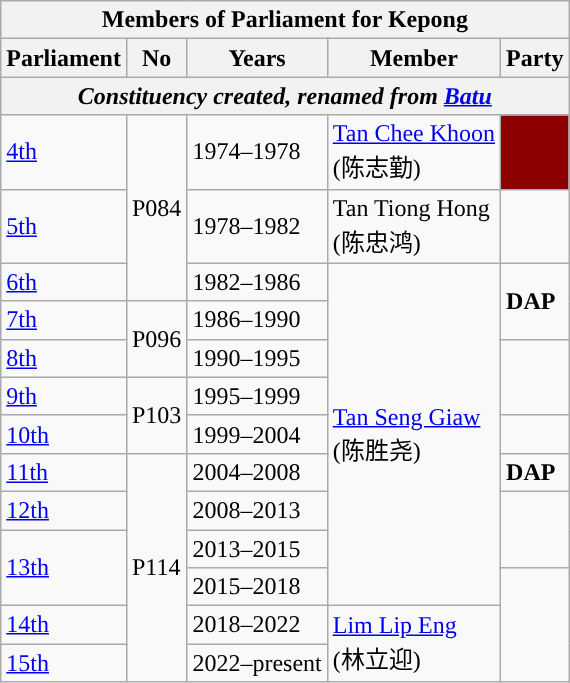<table class=wikitable>
<tr>
<th colspan="5">Members of Parliament for Kepong</th>
</tr>
<tr>
<th>Parliament</th>
<th>No</th>
<th>Years</th>
<th>Member</th>
<th>Party</th>
</tr>
<tr>
<th colspan="5" align="center"><em>Constituency created, renamed from <a href='#'>Batu</a></em></th>
</tr>
<tr>
<td><a href='#'>4th</a></td>
<td rowspan="3">P084</td>
<td>1974–1978</td>
<td><a href='#'>Tan Chee Khoon</a> <br>  (陈志勤)</td>
<td bgcolor=#8C001A"></td>
</tr>
<tr>
<td><a href='#'>5th</a></td>
<td>1978–1982</td>
<td>Tan Tiong Hong <br>  (陈忠鸿)</td>
<td></td>
</tr>
<tr>
<td><a href='#'>6th</a></td>
<td>1982–1986</td>
<td rowspan=9><a href='#'>Tan Seng Giaw</a> <br>  (陈胜尧)</td>
<td rowspan="2"><strong>DAP</strong></td>
</tr>
<tr>
<td><a href='#'>7th</a></td>
<td rowspan="2">P096</td>
<td>1986–1990</td>
</tr>
<tr>
<td><a href='#'>8th</a></td>
<td>1990–1995</td>
<td rowspan=2 bgcolor=></td>
</tr>
<tr>
<td><a href='#'>9th</a></td>
<td rowspan="2">P103</td>
<td>1995–1999</td>
</tr>
<tr>
<td><a href='#'>10th</a></td>
<td>1999–2004</td>
<td rowspan=1></td>
</tr>
<tr>
<td><a href='#'>11th</a></td>
<td rowspan=6>P114</td>
<td>2004–2008</td>
<td><strong>DAP</strong></td>
</tr>
<tr>
<td><a href='#'>12th</a></td>
<td>2008–2013</td>
<td rowspan=2></td>
</tr>
<tr>
<td rowspan=2><a href='#'>13th</a></td>
<td>2013–2015</td>
</tr>
<tr>
<td>2015–2018</td>
<td rowspan=3></td>
</tr>
<tr>
<td><a href='#'>14th</a></td>
<td>2018–2022</td>
<td rowspan=2><a href='#'>Lim Lip Eng</a> <br>  (林立迎)</td>
</tr>
<tr>
<td><a href='#'>15th</a></td>
<td>2022–present</td>
</tr>
</table>
